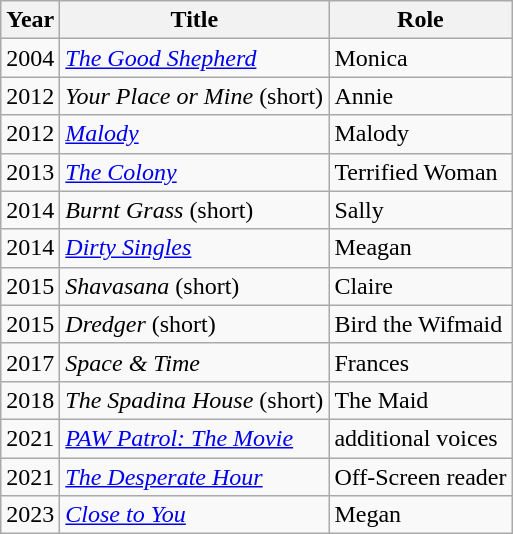<table class="wikitable sortable">
<tr>
<th>Year</th>
<th>Title</th>
<th>Role</th>
</tr>
<tr>
<td>2004</td>
<td data-sort-value="Good Shepherd, The"><em><a href='#'>The Good Shepherd</a></em> </td>
<td>Monica</td>
</tr>
<tr>
<td>2012</td>
<td><em>Your Place or Mine</em> (short) </td>
<td>Annie</td>
</tr>
<tr>
<td>2012</td>
<td><em><a href='#'>Malody</a></em></td>
<td>Malody</td>
</tr>
<tr>
<td>2013</td>
<td data-sort-value="Colony, The"><em><a href='#'>The Colony</a></em> </td>
<td>Terrified Woman</td>
</tr>
<tr>
<td>2014</td>
<td><em>Burnt Grass</em> (short) </td>
<td>Sally</td>
</tr>
<tr>
<td>2014</td>
<td><em><a href='#'>Dirty Singles</a></em></td>
<td>Meagan</td>
</tr>
<tr>
<td>2015</td>
<td><em>Shavasana</em> (short) </td>
<td>Claire</td>
</tr>
<tr>
<td>2015</td>
<td><em>Dredger</em> (short) </td>
<td>Bird the Wifmaid</td>
</tr>
<tr>
<td>2017</td>
<td><em>Space & Time</em> </td>
<td>Frances</td>
</tr>
<tr>
<td>2018</td>
<td data-sort-value="Spadina House, The"><em>The Spadina House</em> (short) </td>
<td>The Maid</td>
</tr>
<tr>
<td>2021</td>
<td><em><a href='#'>PAW Patrol: The Movie</a></em></td>
<td>additional voices</td>
</tr>
<tr>
<td>2021</td>
<td data-sort-value="Desperate Hour, The"><em><a href='#'>The Desperate Hour</a></em></td>
<td>Off-Screen reader</td>
</tr>
<tr>
<td>2023</td>
<td><em><a href='#'>Close to You</a></em></td>
<td>Megan</td>
</tr>
</table>
